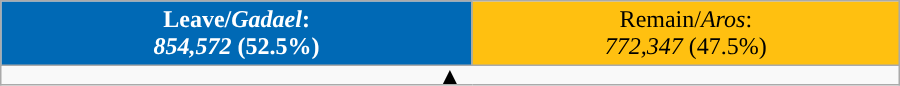<table class="wikitable sortable" style="width:600px; text-align:center;">
<tr>
<td style="width:52.5%; background:#0069b5; color:white;"><strong>Leave/<em>Gadael</em>:</strong><br><strong><em>854,572</em></strong> <strong>(52.5%)</strong></td>
<td style="width:47.5%; background:#ffc010">Remain/<em>Aros</em>: <br> <em>772,347</em> (47.5%)</td>
</tr>
<tr>
<td colspan=4 style="text-align: center; line-height: 32.1%;"><strong>▲</strong></td>
</tr>
</table>
